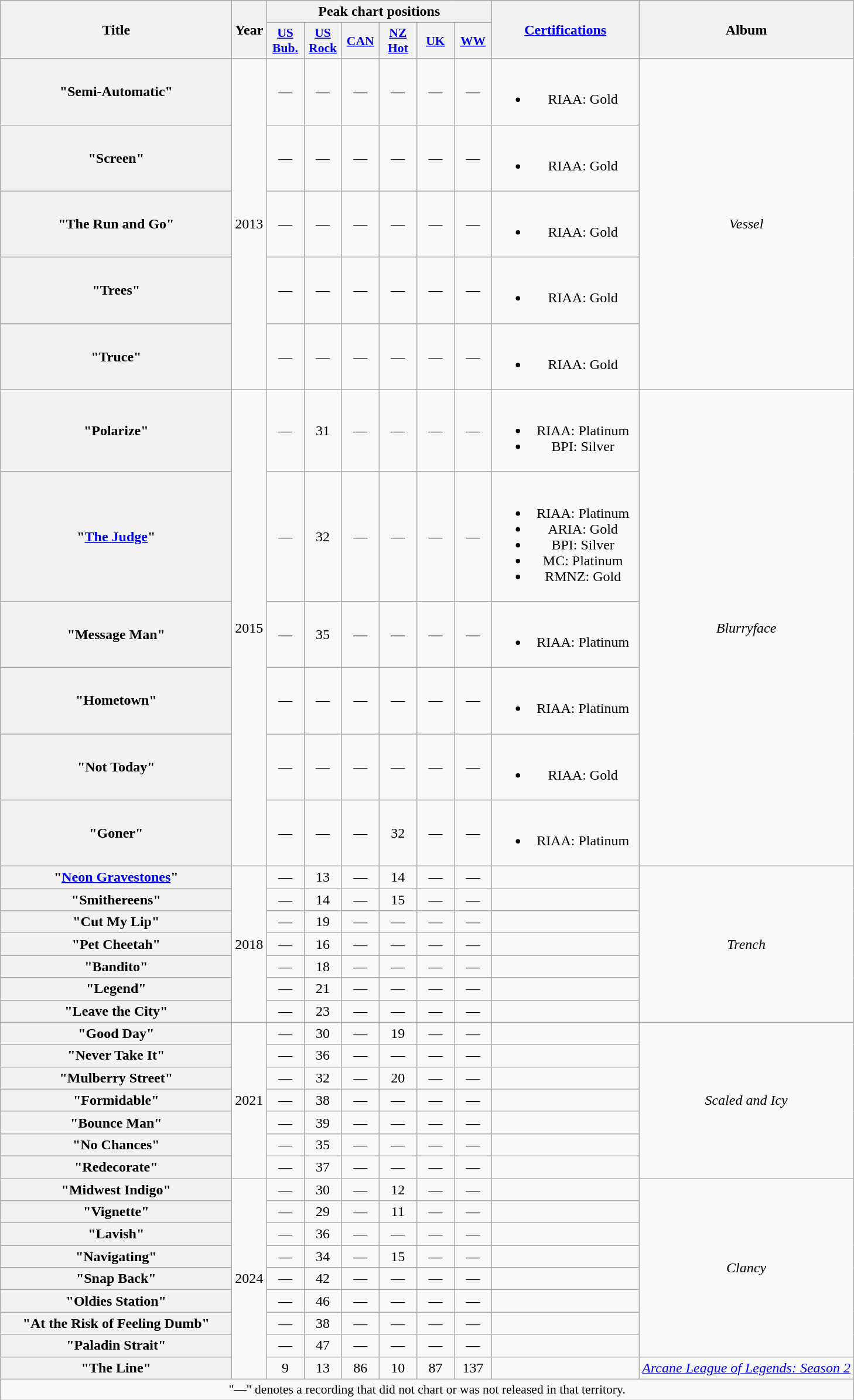<table class="wikitable plainrowheaders" style="text-align:center;">
<tr>
<th scope="col" rowspan="2" style="width:16em;">Title</th>
<th scope="col" rowspan="2" style="width:1em;">Year</th>
<th scope="col" colspan="6">Peak chart positions</th>
<th scope="col" rowspan="2" style="width:10em;"><a href='#'>Certifications</a></th>
<th scope="col" rowspan="2">Album</th>
</tr>
<tr>
<th scope="col" style="width:2.5em; font-size:90%;"><a href='#'>US<br>Bub.</a><br></th>
<th scope="col" style="width:2.5em; font-size:90%;"><a href='#'>US<br>Rock</a><br></th>
<th scope="col" style="width:2.5em; font-size:90%;"><a href='#'>CAN</a><br></th>
<th scope="col" style="width:2.5em; font-size:90%;"><a href='#'>NZ<br>Hot</a><br></th>
<th scope="col" style="width:2.5em; font-size:90%;"><a href='#'>UK</a><br></th>
<th scope="col" style="width:2.5em; font-size:90%;"><a href='#'>WW</a><br></th>
</tr>
<tr>
<th scope="row">"Semi-Automatic"</th>
<td rowspan="5">2013</td>
<td>—</td>
<td>—</td>
<td>—</td>
<td>—</td>
<td>—</td>
<td>—</td>
<td><br><ul><li>RIAA: Gold</li></ul></td>
<td rowspan="5"><em>Vessel</em></td>
</tr>
<tr>
<th scope="row">"Screen"</th>
<td>—</td>
<td>—</td>
<td>—</td>
<td>—</td>
<td>—</td>
<td>—</td>
<td><br><ul><li>RIAA: Gold</li></ul></td>
</tr>
<tr>
<th scope="row">"The Run and Go"</th>
<td>—</td>
<td>—</td>
<td>—</td>
<td>—</td>
<td>—</td>
<td>—</td>
<td><br><ul><li>RIAA: Gold</li></ul></td>
</tr>
<tr>
<th scope="row">"Trees"</th>
<td>—</td>
<td>—</td>
<td>—</td>
<td>—</td>
<td>—</td>
<td>—</td>
<td><br><ul><li>RIAA: Gold</li></ul></td>
</tr>
<tr>
<th scope="row">"Truce"</th>
<td>—</td>
<td>—</td>
<td>—</td>
<td>—</td>
<td>—</td>
<td>—</td>
<td><br><ul><li>RIAA: Gold</li></ul></td>
</tr>
<tr>
<th scope="row">"Polarize"</th>
<td rowspan="6">2015</td>
<td>—</td>
<td>31</td>
<td>—</td>
<td>—</td>
<td>—</td>
<td>—</td>
<td><br><ul><li>RIAA: Platinum</li><li>BPI: Silver</li></ul></td>
<td rowspan="6"><em>Blurryface</em></td>
</tr>
<tr>
<th scope="row">"<a href='#'>The Judge</a>"</th>
<td>—</td>
<td>32</td>
<td>—</td>
<td>—</td>
<td>—</td>
<td>—</td>
<td><br><ul><li>RIAA: Platinum</li><li>ARIA: Gold</li><li>BPI: Silver</li><li>MC: Platinum</li><li>RMNZ: Gold</li></ul></td>
</tr>
<tr>
<th scope="row">"Message Man"</th>
<td>—</td>
<td>35</td>
<td>—</td>
<td>—</td>
<td>—</td>
<td>—</td>
<td><br><ul><li>RIAA: Platinum</li></ul></td>
</tr>
<tr>
<th scope="row">"Hometown"</th>
<td>—</td>
<td>—</td>
<td>—</td>
<td>—</td>
<td>—</td>
<td>—</td>
<td><br><ul><li>RIAA: Platinum</li></ul></td>
</tr>
<tr>
<th scope="row">"Not Today"</th>
<td>—</td>
<td>—</td>
<td>—</td>
<td>—</td>
<td>—</td>
<td>—</td>
<td><br><ul><li>RIAA: Gold</li></ul></td>
</tr>
<tr>
<th scope="row">"Goner"</th>
<td>—</td>
<td>—</td>
<td>—</td>
<td>32</td>
<td>—</td>
<td>—</td>
<td><br><ul><li>RIAA: Platinum</li></ul></td>
</tr>
<tr>
<th scope="row">"<a href='#'>Neon Gravestones</a>"</th>
<td rowspan="7">2018</td>
<td>—</td>
<td>13</td>
<td>—</td>
<td>14</td>
<td>—</td>
<td>—</td>
<td></td>
<td rowspan="7"><em>Trench</em></td>
</tr>
<tr>
<th scope="row">"Smithereens"</th>
<td>—</td>
<td>14</td>
<td>—</td>
<td>15</td>
<td>—</td>
<td>—</td>
<td></td>
</tr>
<tr>
<th scope="row">"Cut My Lip"</th>
<td>—</td>
<td>19</td>
<td>—</td>
<td>—</td>
<td>—</td>
<td>—</td>
<td></td>
</tr>
<tr>
<th scope="row">"Pet Cheetah"</th>
<td>—</td>
<td>16</td>
<td>—</td>
<td>—</td>
<td>—</td>
<td>—</td>
<td></td>
</tr>
<tr>
<th scope="row">"Bandito"</th>
<td>—</td>
<td>18</td>
<td>—</td>
<td>—</td>
<td>—</td>
<td>—</td>
<td></td>
</tr>
<tr>
<th scope="row">"Legend"</th>
<td>—</td>
<td>21</td>
<td>—</td>
<td>—</td>
<td>—</td>
<td>—</td>
<td></td>
</tr>
<tr>
<th scope="row">"Leave the City"</th>
<td>—</td>
<td>23</td>
<td>—</td>
<td>—</td>
<td>—</td>
<td>—</td>
<td></td>
</tr>
<tr>
<th scope="row">"Good Day"</th>
<td rowspan="7">2021</td>
<td>—</td>
<td>30</td>
<td>—</td>
<td>19</td>
<td>—</td>
<td>—</td>
<td></td>
<td rowspan="7"><em>Scaled and Icy</em></td>
</tr>
<tr>
<th scope="row">"Never Take It"</th>
<td>—</td>
<td>36</td>
<td>—</td>
<td>—</td>
<td>—</td>
<td>—</td>
<td></td>
</tr>
<tr>
<th scope="row">"Mulberry Street"</th>
<td>—</td>
<td>32</td>
<td>—</td>
<td>20</td>
<td>—</td>
<td>—</td>
<td></td>
</tr>
<tr>
<th scope="row">"Formidable"</th>
<td>—</td>
<td>38</td>
<td>—</td>
<td>—</td>
<td>—</td>
<td>—</td>
<td></td>
</tr>
<tr>
<th scope="row">"Bounce Man"</th>
<td>—</td>
<td>39</td>
<td>—</td>
<td>—</td>
<td>—</td>
<td>—</td>
<td></td>
</tr>
<tr>
<th scope="row">"No Chances"</th>
<td>—</td>
<td>35</td>
<td>—</td>
<td>—</td>
<td>—</td>
<td>—</td>
<td></td>
</tr>
<tr>
<th scope="row">"Redecorate"</th>
<td>—</td>
<td>37</td>
<td>—</td>
<td>—</td>
<td>—</td>
<td>—</td>
<td></td>
</tr>
<tr>
<th scope="row">"Midwest Indigo"</th>
<td rowspan="9">2024</td>
<td>—</td>
<td>30</td>
<td>—</td>
<td>12</td>
<td>—</td>
<td>—</td>
<td></td>
<td rowspan="8"><em>Clancy</em></td>
</tr>
<tr>
<th scope="row">"Vignette"</th>
<td>—</td>
<td>29</td>
<td>—</td>
<td>11</td>
<td>—</td>
<td>—</td>
<td></td>
</tr>
<tr>
<th scope="row">"Lavish"</th>
<td>—</td>
<td>36</td>
<td>—</td>
<td>—</td>
<td>—</td>
<td>—</td>
<td></td>
</tr>
<tr>
<th scope="row">"Navigating"</th>
<td>—</td>
<td>34</td>
<td>—</td>
<td>15</td>
<td>—</td>
<td>—</td>
<td></td>
</tr>
<tr>
<th scope="row">"Snap Back"</th>
<td>—</td>
<td>42</td>
<td>—</td>
<td>—</td>
<td>—</td>
<td>—</td>
<td></td>
</tr>
<tr>
<th scope="row">"Oldies Station"</th>
<td>—</td>
<td>46</td>
<td>—</td>
<td>—</td>
<td>—</td>
<td>—</td>
<td></td>
</tr>
<tr>
<th scope="row">"At the Risk of Feeling Dumb"</th>
<td>—</td>
<td>38</td>
<td>—</td>
<td>—</td>
<td>—</td>
<td>—</td>
<td></td>
</tr>
<tr>
<th scope="row">"Paladin Strait"</th>
<td>—</td>
<td>47</td>
<td>—</td>
<td>—</td>
<td>—</td>
<td>—</td>
<td></td>
</tr>
<tr>
<th scope="row">"The Line"</th>
<td>9</td>
<td>13</td>
<td>86</td>
<td>10</td>
<td>87</td>
<td>137</td>
<td></td>
<td><em><a href='#'>Arcane League of Legends: Season 2</a></em></td>
</tr>
<tr>
<td colspan="12" style="font-size:90%">"—" denotes a recording that did not chart or was not released in that territory.</td>
</tr>
</table>
